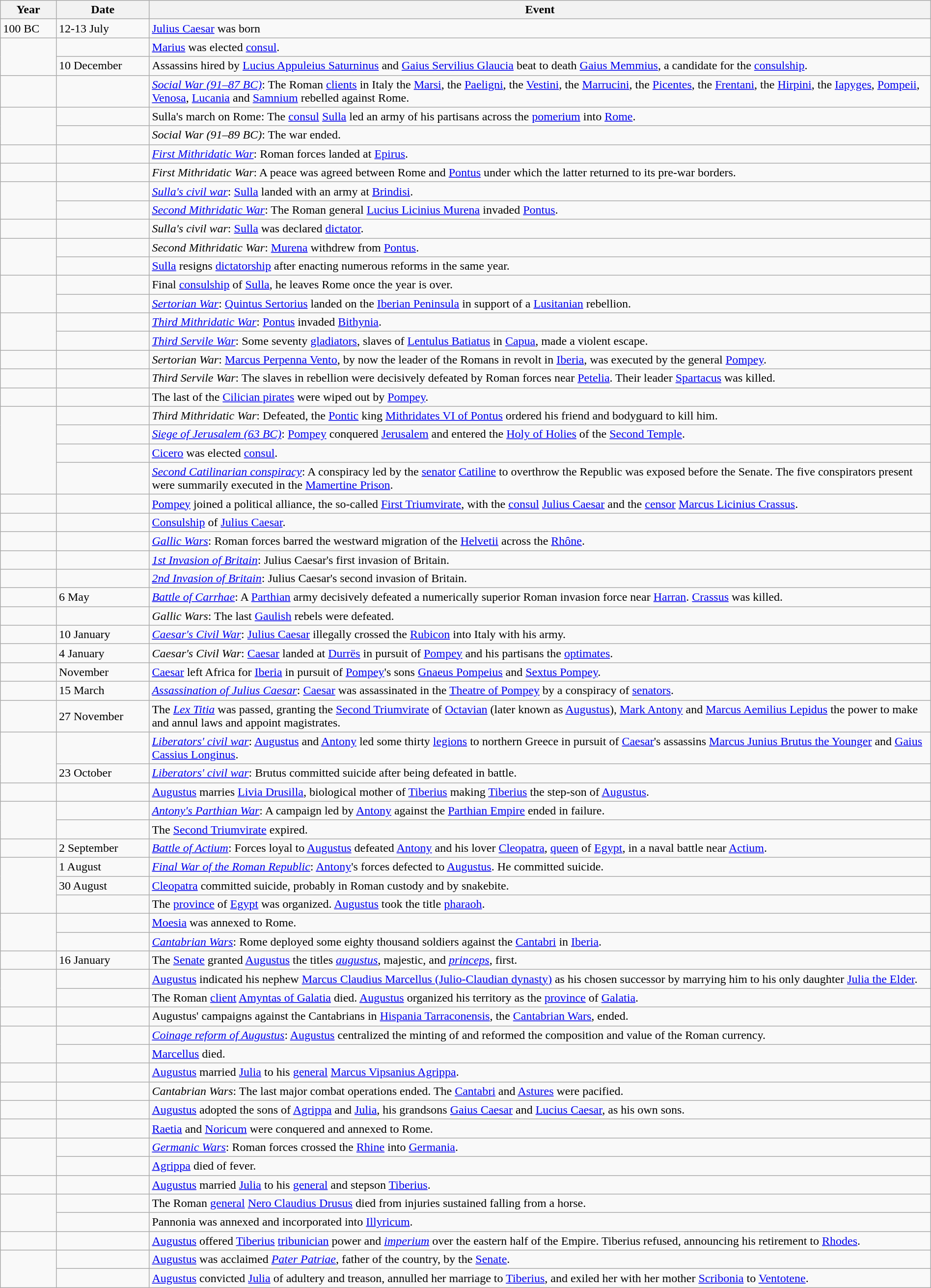<table class="wikitable" width="100%">
<tr>
<th style="width:6%">Year</th>
<th style="width:10%">Date</th>
<th>Event</th>
</tr>
<tr>
<td>100 BC</td>
<td>12-13 July</td>
<td><a href='#'>Julius Caesar</a> was born</td>
</tr>
<tr>
<td rowspan="2" valign="top"></td>
<td></td>
<td><a href='#'>Marius</a> was elected <a href='#'>consul</a>.</td>
</tr>
<tr>
<td>10 December</td>
<td>Assassins hired by <a href='#'>Lucius Appuleius Saturninus</a> and <a href='#'>Gaius Servilius Glaucia</a> beat to death <a href='#'>Gaius Memmius</a>, a candidate for the <a href='#'>consulship</a>.</td>
</tr>
<tr>
<td></td>
<td></td>
<td><em><a href='#'>Social War (91–87 BC)</a></em>: The Roman <a href='#'>clients</a> in Italy the <a href='#'>Marsi</a>, the <a href='#'>Paeligni</a>, the <a href='#'>Vestini</a>, the <a href='#'>Marrucini</a>, the <a href='#'>Picentes</a>, the <a href='#'>Frentani</a>, the <a href='#'>Hirpini</a>, the <a href='#'>Iapyges</a>, <a href='#'>Pompeii</a>, <a href='#'>Venosa</a>, <a href='#'>Lucania</a> and <a href='#'>Samnium</a> rebelled against Rome.</td>
</tr>
<tr>
<td rowspan="2" valign="top"></td>
<td></td>
<td>Sulla's march on Rome: The <a href='#'>consul</a> <a href='#'>Sulla</a> led an army of his partisans across the <a href='#'>pomerium</a> into <a href='#'>Rome</a>.</td>
</tr>
<tr>
<td></td>
<td><em>Social War (91–89 BC)</em>: The war ended.</td>
</tr>
<tr>
<td></td>
<td></td>
<td><em><a href='#'>First Mithridatic War</a></em>: Roman forces landed at <a href='#'>Epirus</a>.</td>
</tr>
<tr>
<td></td>
<td></td>
<td><em>First Mithridatic War</em>: A peace was agreed between Rome and <a href='#'>Pontus</a> under which the latter returned to its pre-war borders.</td>
</tr>
<tr>
<td rowspan="2" valign="top"></td>
<td></td>
<td><em><a href='#'>Sulla's civil war</a></em>: <a href='#'>Sulla</a> landed with an army at <a href='#'>Brindisi</a>.</td>
</tr>
<tr>
<td></td>
<td><em><a href='#'>Second Mithridatic War</a></em>: The Roman general <a href='#'>Lucius Licinius Murena</a> invaded <a href='#'>Pontus</a>.</td>
</tr>
<tr>
<td></td>
<td></td>
<td><em>Sulla's civil war</em>: <a href='#'>Sulla</a> was declared <a href='#'>dictator</a>.</td>
</tr>
<tr>
<td rowspan="2"></td>
<td></td>
<td><em>Second Mithridatic War</em>: <a href='#'>Murena</a> withdrew from <a href='#'>Pontus</a>.</td>
</tr>
<tr>
<td></td>
<td><a href='#'>Sulla</a> resigns <a href='#'>dictatorship</a> after enacting numerous reforms in the same year.</td>
</tr>
<tr>
<td rowspan="2"></td>
<td></td>
<td>Final <a href='#'>consulship</a> of <a href='#'>Sulla</a>, he leaves Rome once the year is over.</td>
</tr>
<tr>
<td></td>
<td><em><a href='#'>Sertorian War</a></em>: <a href='#'>Quintus Sertorius</a> landed on the <a href='#'>Iberian Peninsula</a> in support of a <a href='#'>Lusitanian</a> rebellion.</td>
</tr>
<tr>
<td rowspan="2" valign="top"></td>
<td></td>
<td><em><a href='#'>Third Mithridatic War</a></em>: <a href='#'>Pontus</a> invaded <a href='#'>Bithynia</a>.</td>
</tr>
<tr>
<td></td>
<td><em><a href='#'>Third Servile War</a></em>: Some seventy <a href='#'>gladiators</a>, slaves of <a href='#'>Lentulus Batiatus</a> in <a href='#'>Capua</a>, made a violent escape.</td>
</tr>
<tr>
<td></td>
<td></td>
<td><em>Sertorian War</em>: <a href='#'>Marcus Perpenna Vento</a>, by now the leader of the Romans in revolt in <a href='#'>Iberia</a>, was executed by the general <a href='#'>Pompey</a>.</td>
</tr>
<tr>
<td></td>
<td></td>
<td><em>Third Servile War</em>: The slaves in rebellion were decisively defeated by Roman forces near <a href='#'>Petelia</a>. Their leader <a href='#'>Spartacus</a> was killed.</td>
</tr>
<tr>
<td></td>
<td></td>
<td>The last of the <a href='#'>Cilician pirates</a> were wiped out by <a href='#'>Pompey</a>.</td>
</tr>
<tr>
<td rowspan="4" valign="top"></td>
<td></td>
<td><em>Third Mithridatic War</em>: Defeated, the <a href='#'>Pontic</a> king <a href='#'>Mithridates VI of Pontus</a> ordered his friend and bodyguard to kill him.</td>
</tr>
<tr>
<td></td>
<td><em><a href='#'>Siege of Jerusalem (63 BC)</a></em>: <a href='#'>Pompey</a> conquered <a href='#'>Jerusalem</a> and entered the <a href='#'>Holy of Holies</a> of the <a href='#'>Second Temple</a>.</td>
</tr>
<tr>
<td></td>
<td><a href='#'>Cicero</a> was elected <a href='#'>consul</a>.</td>
</tr>
<tr>
<td></td>
<td><em><a href='#'>Second Catilinarian conspiracy</a></em>: A conspiracy led by the <a href='#'>senator</a> <a href='#'>Catiline</a> to overthrow the Republic was exposed before the Senate.  The five conspirators present were summarily executed in the <a href='#'>Mamertine Prison</a>.</td>
</tr>
<tr>
<td></td>
<td></td>
<td><a href='#'>Pompey</a> joined a political alliance, the so-called <a href='#'>First Triumvirate</a>, with the <a href='#'>consul</a> <a href='#'>Julius Caesar</a> and the <a href='#'>censor</a> <a href='#'>Marcus Licinius Crassus</a>.</td>
</tr>
<tr>
<td></td>
<td></td>
<td><a href='#'>Consulship</a> of <a href='#'>Julius Caesar</a>.</td>
</tr>
<tr>
<td></td>
<td></td>
<td><em><a href='#'>Gallic Wars</a></em>: Roman forces barred the westward migration of the <a href='#'>Helvetii</a> across the <a href='#'>Rhône</a>.</td>
</tr>
<tr>
<td></td>
<td></td>
<td><em><a href='#'>1st Invasion of Britain</a></em>: Julius Caesar's first invasion of Britain.</td>
</tr>
<tr>
<td></td>
<td></td>
<td><em><a href='#'>2nd Invasion of Britain</a></em>: Julius Caesar's second invasion of Britain.</td>
</tr>
<tr>
<td></td>
<td>6 May</td>
<td><em><a href='#'>Battle of Carrhae</a></em>: A <a href='#'>Parthian</a> army decisively defeated a numerically superior Roman invasion force near <a href='#'>Harran</a>.  <a href='#'>Crassus</a> was killed.</td>
</tr>
<tr>
<td></td>
<td></td>
<td><em>Gallic Wars</em>: The last <a href='#'>Gaulish</a> rebels were defeated.</td>
</tr>
<tr>
<td></td>
<td>10 January</td>
<td><em><a href='#'>Caesar's Civil War</a></em>: <a href='#'>Julius Caesar</a> illegally crossed the <a href='#'>Rubicon</a> into Italy with his army.</td>
</tr>
<tr>
<td></td>
<td>4 January</td>
<td><em>Caesar's Civil War</em>: <a href='#'>Caesar</a> landed at <a href='#'>Durrës</a> in pursuit of <a href='#'>Pompey</a> and his partisans the <a href='#'>optimates</a>.</td>
</tr>
<tr>
<td></td>
<td>November</td>
<td><a href='#'>Caesar</a> left Africa for <a href='#'>Iberia</a> in pursuit of <a href='#'>Pompey</a>'s sons <a href='#'>Gnaeus Pompeius</a> and <a href='#'>Sextus Pompey</a>.</td>
</tr>
<tr>
<td></td>
<td>15 March</td>
<td><em><a href='#'>Assassination of Julius Caesar</a></em>: <a href='#'>Caesar</a> was assassinated in the <a href='#'>Theatre of Pompey</a> by a conspiracy of <a href='#'>senators</a>.</td>
</tr>
<tr>
<td></td>
<td>27 November</td>
<td>The <em><a href='#'>Lex Titia</a></em> was passed, granting the <a href='#'>Second Triumvirate</a> of <a href='#'>Octavian</a> (later known as <a href='#'>Augustus</a>), <a href='#'>Mark Antony</a> and <a href='#'>Marcus Aemilius Lepidus</a> the power to make and annul laws and appoint magistrates.</td>
</tr>
<tr>
<td rowspan="2" valign="top"></td>
<td></td>
<td><em><a href='#'>Liberators' civil war</a></em>: <a href='#'>Augustus</a> and <a href='#'>Antony</a> led some thirty <a href='#'>legions</a> to northern Greece in pursuit of <a href='#'>Caesar</a>'s assassins <a href='#'>Marcus Junius Brutus the Younger</a> and <a href='#'>Gaius Cassius Longinus</a>.</td>
</tr>
<tr>
<td>23 October</td>
<td><em><a href='#'>Liberators' civil war</a></em>: Brutus committed suicide after being defeated in battle.</td>
</tr>
<tr>
<td></td>
<td></td>
<td><a href='#'>Augustus</a> marries <a href='#'>Livia Drusilla</a>, biological mother of <a href='#'>Tiberius</a> making <a href='#'>Tiberius</a> the step-son of <a href='#'>Augustus</a>.</td>
</tr>
<tr>
<td rowspan="2" valign="top"></td>
<td></td>
<td><em><a href='#'>Antony's Parthian War</a></em>: A campaign led by <a href='#'>Antony</a> against the <a href='#'>Parthian Empire</a> ended in failure.</td>
</tr>
<tr>
<td></td>
<td>The <a href='#'>Second Triumvirate</a> expired.</td>
</tr>
<tr>
<td></td>
<td>2 September</td>
<td><em><a href='#'>Battle of Actium</a></em>: Forces loyal to <a href='#'>Augustus</a> defeated <a href='#'>Antony</a> and his lover <a href='#'>Cleopatra</a>, <a href='#'>queen</a> of <a href='#'>Egypt</a>, in a naval battle near <a href='#'>Actium</a>.</td>
</tr>
<tr>
<td rowspan="3" valign="top"></td>
<td>1 August</td>
<td><em><a href='#'>Final War of the Roman Republic</a></em>: <a href='#'>Antony</a>'s forces defected to <a href='#'>Augustus</a>.  He committed suicide.</td>
</tr>
<tr>
<td>30 August</td>
<td><a href='#'>Cleopatra</a> committed suicide, probably in Roman custody and by snakebite.</td>
</tr>
<tr>
<td></td>
<td>The <a href='#'>province</a> of <a href='#'>Egypt</a> was organized.  <a href='#'>Augustus</a> took the title <a href='#'>pharaoh</a>.</td>
</tr>
<tr>
<td rowspan="2" valign="top"></td>
<td></td>
<td><a href='#'>Moesia</a> was annexed to Rome.</td>
</tr>
<tr>
<td></td>
<td><em><a href='#'>Cantabrian Wars</a></em>: Rome deployed some eighty thousand soldiers against the <a href='#'>Cantabri</a> in <a href='#'>Iberia</a>.</td>
</tr>
<tr>
<td></td>
<td>16 January</td>
<td>The <a href='#'>Senate</a> granted <a href='#'>Augustus</a> the titles <em><a href='#'>augustus</a></em>, majestic, and <em><a href='#'>princeps</a></em>, first.</td>
</tr>
<tr>
<td rowspan="2" valign="top"></td>
<td></td>
<td><a href='#'>Augustus</a> indicated his nephew <a href='#'>Marcus Claudius Marcellus (Julio-Claudian dynasty)</a> as his chosen successor by marrying him to his only daughter <a href='#'>Julia the Elder</a>.</td>
</tr>
<tr>
<td></td>
<td>The Roman <a href='#'>client</a> <a href='#'>Amyntas of Galatia</a> died.  <a href='#'>Augustus</a> organized his territory as the <a href='#'>province</a> of <a href='#'>Galatia</a>.</td>
</tr>
<tr>
<td></td>
<td></td>
<td>Augustus' campaigns against the Cantabrians in <a href='#'>Hispania Tarraconensis</a>, the <a href='#'>Cantabrian Wars</a>, ended.</td>
</tr>
<tr>
<td rowspan="2" valign="top"></td>
<td></td>
<td><em><a href='#'>Coinage reform of Augustus</a></em>: <a href='#'>Augustus</a> centralized the minting of and reformed the composition and value of the Roman currency.</td>
</tr>
<tr>
<td></td>
<td><a href='#'>Marcellus</a> died.</td>
</tr>
<tr>
<td></td>
<td></td>
<td><a href='#'>Augustus</a> married <a href='#'>Julia</a> to his <a href='#'>general</a> <a href='#'>Marcus Vipsanius Agrippa</a>.</td>
</tr>
<tr>
<td></td>
<td></td>
<td><em>Cantabrian Wars</em>: The last major combat operations ended.  The <a href='#'>Cantabri</a> and <a href='#'>Astures</a> were pacified.</td>
</tr>
<tr>
<td></td>
<td></td>
<td><a href='#'>Augustus</a> adopted the sons of <a href='#'>Agrippa</a> and <a href='#'>Julia</a>, his grandsons <a href='#'>Gaius Caesar</a> and <a href='#'>Lucius Caesar</a>, as his own sons.</td>
</tr>
<tr>
<td></td>
<td></td>
<td><a href='#'>Raetia</a> and <a href='#'>Noricum</a> were conquered and annexed to Rome.</td>
</tr>
<tr>
<td rowspan="2" valign="top"></td>
<td></td>
<td><em><a href='#'>Germanic Wars</a></em>: Roman forces crossed the <a href='#'>Rhine</a> into <a href='#'>Germania</a>.</td>
</tr>
<tr>
<td></td>
<td><a href='#'>Agrippa</a> died of fever.</td>
</tr>
<tr>
<td></td>
<td></td>
<td><a href='#'>Augustus</a> married <a href='#'>Julia</a> to his <a href='#'>general</a> and stepson <a href='#'>Tiberius</a>.</td>
</tr>
<tr>
<td rowspan="2" valign="top"></td>
<td></td>
<td>The Roman <a href='#'>general</a> <a href='#'>Nero Claudius Drusus</a> died from injuries sustained falling from a horse.</td>
</tr>
<tr>
<td></td>
<td>Pannonia was annexed and incorporated into <a href='#'>Illyricum</a>.</td>
</tr>
<tr>
<td></td>
<td></td>
<td><a href='#'>Augustus</a> offered <a href='#'>Tiberius</a> <a href='#'>tribunician</a> power and <em><a href='#'>imperium</a></em> over the eastern half of the Empire.  Tiberius refused, announcing his retirement to <a href='#'>Rhodes</a>.</td>
</tr>
<tr>
<td rowspan="2" valign="top"></td>
<td></td>
<td><a href='#'>Augustus</a> was acclaimed <em><a href='#'>Pater Patriae</a></em>, father of the country, by the <a href='#'>Senate</a>.</td>
</tr>
<tr>
<td></td>
<td><a href='#'>Augustus</a> convicted <a href='#'>Julia</a> of adultery and treason, annulled her marriage to <a href='#'>Tiberius</a>, and exiled her with her mother <a href='#'>Scribonia</a> to <a href='#'>Ventotene</a>.</td>
</tr>
</table>
